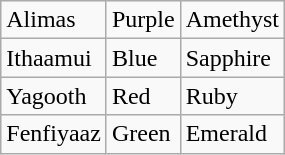<table class="wikitable" border="1">
<tr>
<td>Alimas</td>
<td> Purple</td>
<td>Amethyst</td>
</tr>
<tr>
<td>Ithaamui</td>
<td> Blue</td>
<td>Sapphire</td>
</tr>
<tr>
<td>Yagooth</td>
<td> Red</td>
<td>Ruby</td>
</tr>
<tr>
<td>Fenfiyaaz</td>
<td> Green</td>
<td>Emerald</td>
</tr>
</table>
